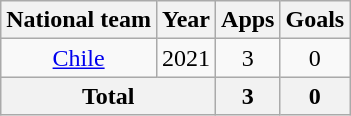<table class=wikitable style=text-align:center>
<tr>
<th>National team</th>
<th>Year</th>
<th>Apps</th>
<th>Goals</th>
</tr>
<tr>
<td rowspan="1"><a href='#'>Chile</a></td>
<td>2021</td>
<td>3</td>
<td>0</td>
</tr>
<tr>
<th colspan="2">Total</th>
<th>3</th>
<th>0</th>
</tr>
</table>
